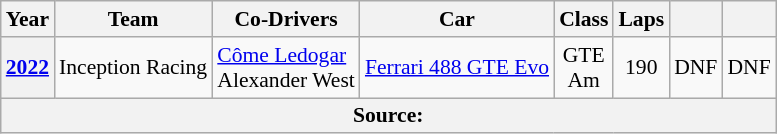<table class="wikitable" style="text-align:center; font-size:90%">
<tr>
<th>Year</th>
<th>Team</th>
<th>Co-Drivers</th>
<th>Car</th>
<th>Class</th>
<th>Laps</th>
<th></th>
<th></th>
</tr>
<tr>
<th><a href='#'>2022</a></th>
<td align="left"> Inception Racing</td>
<td align="left"> <a href='#'>Côme Ledogar</a><br> Alexander West</td>
<td align="left"><a href='#'>Ferrari 488 GTE Evo</a></td>
<td>GTE<br>Am</td>
<td>190</td>
<td>DNF</td>
<td>DNF</td>
</tr>
<tr>
<th colspan="20">Source:</th>
</tr>
</table>
